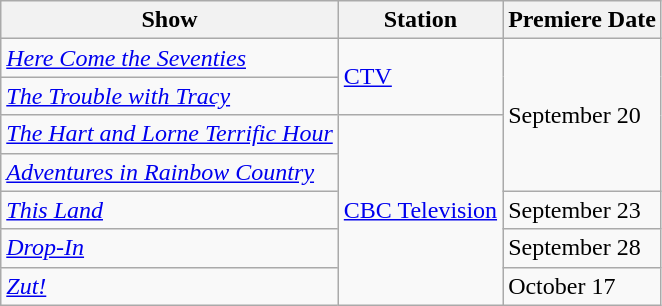<table class="wikitable">
<tr>
<th>Show</th>
<th>Station</th>
<th>Premiere Date</th>
</tr>
<tr>
<td><em><a href='#'>Here Come the Seventies</a></em></td>
<td rowspan="2"><a href='#'>CTV</a></td>
<td rowspan="4">September 20</td>
</tr>
<tr>
<td><em><a href='#'>The Trouble with Tracy</a></em></td>
</tr>
<tr>
<td><em><a href='#'>The Hart and Lorne Terrific Hour</a></em></td>
<td rowspan="5"><a href='#'>CBC Television</a></td>
</tr>
<tr>
<td><em><a href='#'>Adventures in Rainbow Country</a></em></td>
</tr>
<tr>
<td><em><a href='#'>This Land</a></em></td>
<td>September 23</td>
</tr>
<tr>
<td><em><a href='#'>Drop-In</a></em></td>
<td>September 28</td>
</tr>
<tr>
<td><em><a href='#'>Zut!</a></em></td>
<td>October 17</td>
</tr>
</table>
